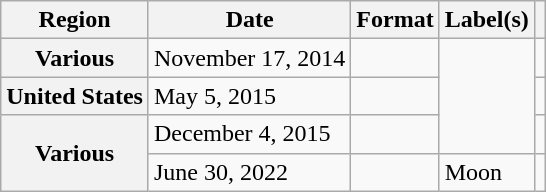<table class="wikitable plainrowheaders">
<tr>
<th scope="col">Region</th>
<th scope="col">Date</th>
<th scope="col">Format</th>
<th scope="col">Label(s)</th>
<th scope="col"></th>
</tr>
<tr>
<th scope="row">Various</th>
<td>November 17, 2014</td>
<td></td>
<td rowspan="3"></td>
<td></td>
</tr>
<tr>
<th scope="row">United States</th>
<td>May 5, 2015</td>
<td></td>
<td></td>
</tr>
<tr>
<th scope="row" rowspan="2">Various</th>
<td>December 4, 2015</td>
<td></td>
<td></td>
</tr>
<tr>
<td>June 30, 2022</td>
<td></td>
<td>Moon</td>
<td></td>
</tr>
</table>
